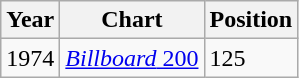<table class="wikitable">
<tr>
<th align="left">Year</th>
<th align="left">Chart</th>
<th align="left">Position</th>
</tr>
<tr>
<td align="left">1974</td>
<td align="left"><a href='#'><em>Billboard</em> 200</a></td>
<td align="left">125</td>
</tr>
</table>
